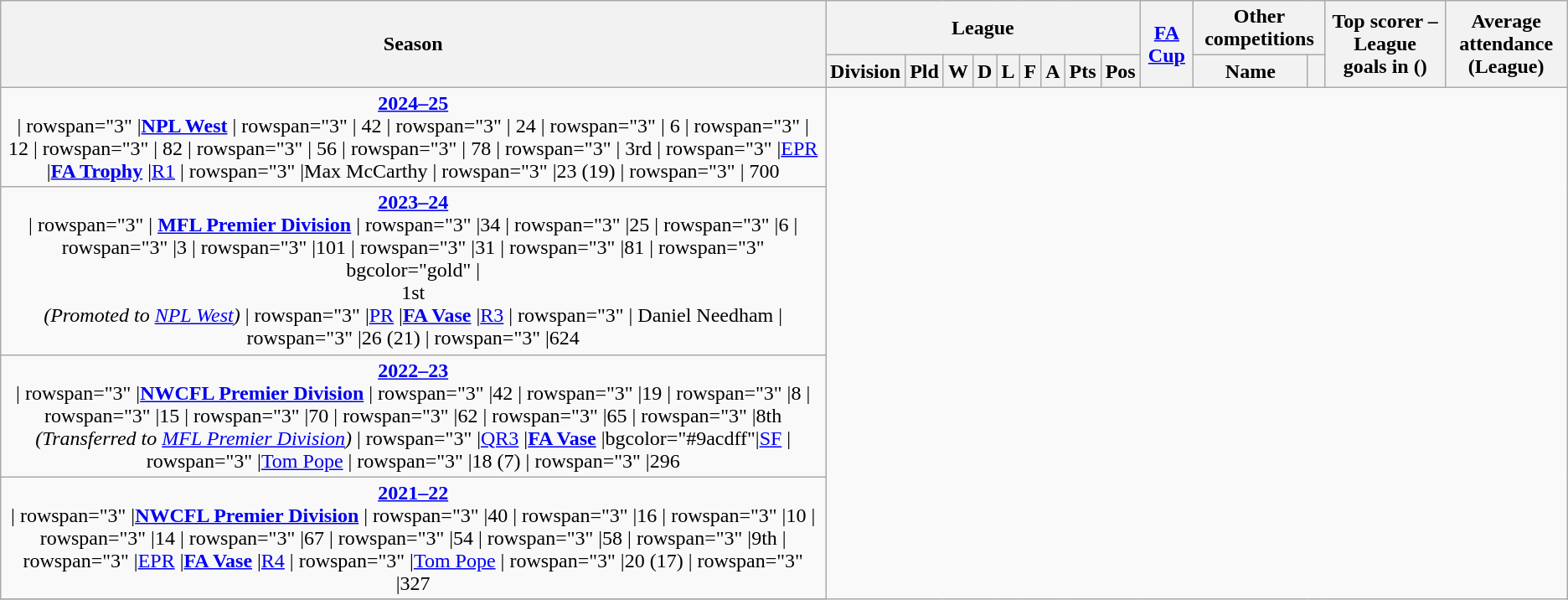<table class="wikitable collapsible" style="text-align: center; font-size: x">
<tr>
<th rowspan="2">Season</th>
<th colspan="9">League</th>
<th rowspan="2"><a href='#'>FA Cup</a></th>
<th colspan="2" rowspan="">Other competitions</th>
<th colspan="2" rowspan="2">Top scorer – League goals in ()</th>
<th colspan="1" rowspan="2">Average <br> attendance (League)</th>
</tr>
<tr>
<th>Division</th>
<th>Pld</th>
<th>W</th>
<th>D</th>
<th>L</th>
<th>F</th>
<th>A</th>
<th>Pts</th>
<th>Pos</th>
<th>Name</th>
<th></th>
</tr>
<tr>
<td rowspan="3"><strong><a href='#'>2024–25</a></strong><br>| rowspan="3" |<strong><a href='#'>NPL West</a></strong>
| rowspan="3" | 42
| rowspan="3" | 24
| rowspan="3" | 6
| rowspan="3" | 12
| rowspan="3" | 82
| rowspan="3" | 56
| rowspan="3" | 78
| rowspan="3" | 3rd
| rowspan="3" |<a href='#'>EPR</a>
|<strong><a href='#'>FA Trophy</a></strong>
|<a href='#'>R1</a>
| rowspan="3" |Max McCarthy
| rowspan="3" |23 (19)
|  rowspan="3" | 700</td>
</tr>
<tr>
</tr>
<tr>
</tr>
<tr>
<td rowspan="3"><strong><a href='#'>2023–24</a></strong><br>| rowspan="3"   |
<strong><a href='#'>MFL Premier Division</a></strong>
| rowspan="3" |34
| rowspan="3" |25
| rowspan="3" |6
| rowspan="3" |3
| rowspan="3" |101
| rowspan="3" |31
| rowspan="3" |81
| rowspan="3" bgcolor="gold" |<br> 1st<br><em>(Promoted to <a href='#'>NPL West</a>)</em>
| rowspan="3" |<a href='#'>PR</a>
|<strong><a href='#'>FA Vase</a></strong>
|<a href='#'>R3</a>
| rowspan="3" | Daniel Needham
| rowspan="3" |26 (21)
| rowspan="3" |624</td>
</tr>
<tr>
</tr>
<tr>
</tr>
<tr>
<td rowspan="3"><strong><a href='#'>2022–23</a></strong><br>| rowspan="3" |<strong><a href='#'>NWCFL Premier Division</a></strong>
| rowspan="3" |42
| rowspan="3" |19
| rowspan="3" |8
| rowspan="3" |15
| rowspan="3" |70
| rowspan="3" |62
| rowspan="3" |65
| rowspan="3" |8th <em>(Transferred to <a href='#'>MFL Premier Division</a>)</em>
| rowspan="3" |<a href='#'>QR3</a>
|<strong><a href='#'>FA Vase</a></strong>
|bgcolor="#9acdff"|<a href='#'>SF</a>
| rowspan="3" |<a href='#'>Tom Pope</a>
| rowspan="3" |18 (7)
| rowspan="3" |296</td>
</tr>
<tr>
</tr>
<tr>
</tr>
<tr>
<td rowspan="3"><strong><a href='#'>2021–22</a></strong><br>| rowspan="3" |<strong><a href='#'>NWCFL Premier Division</a></strong>
| rowspan="3" |40
| rowspan="3" |16
| rowspan="3" |10
| rowspan="3" |14
| rowspan="3" |67
| rowspan="3" |54
| rowspan="3" |58
| rowspan="3" |9th
| rowspan="3" |<a href='#'>EPR</a>
|<strong><a href='#'>FA Vase</a></strong>
|<a href='#'>R4</a>
| rowspan="3" |<a href='#'>Tom Pope</a>
| rowspan="3" |20 (17)
| rowspan="3" |327</td>
</tr>
<tr>
</tr>
<tr>
</tr>
<tr>
</tr>
</table>
